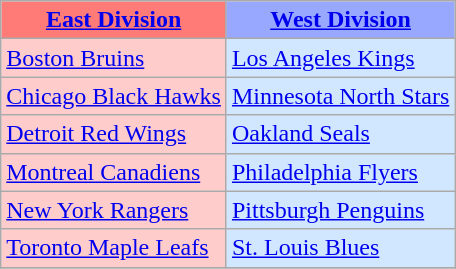<table class="wikitable">
<tr>
<th style="background-color: #FF7B77;"><strong><a href='#'>East Division</a></strong></th>
<th style="background-color: #99A8FF;"><strong><a href='#'>West Division</a></strong></th>
</tr>
<tr>
<td style="background-color: #FFCCCC;"><a href='#'>Boston Bruins</a></td>
<td style="background-color: #D0E7FF;"><a href='#'>Los Angeles Kings</a></td>
</tr>
<tr>
<td style="background-color: #FFCCCC;"><a href='#'>Chicago Black Hawks</a></td>
<td style="background-color: #D0E7FF;"><a href='#'>Minnesota North Stars</a></td>
</tr>
<tr>
<td style="background-color: #FFCCCC;"><a href='#'>Detroit Red Wings</a></td>
<td style="background-color: #D0E7FF;"><a href='#'>Oakland Seals</a></td>
</tr>
<tr>
<td style="background-color: #FFCCCC;"><a href='#'>Montreal Canadiens</a></td>
<td style="background-color: #D0E7FF;"><a href='#'>Philadelphia Flyers</a></td>
</tr>
<tr>
<td style="background-color: #FFCCCC;"><a href='#'>New York Rangers</a></td>
<td style="background-color: #D0E7FF;"><a href='#'>Pittsburgh Penguins</a></td>
</tr>
<tr>
<td style="background-color: #FFCCCC;"><a href='#'>Toronto Maple Leafs</a></td>
<td style="background-color: #D0E7FF;"><a href='#'>St. Louis Blues</a></td>
</tr>
<tr>
</tr>
</table>
